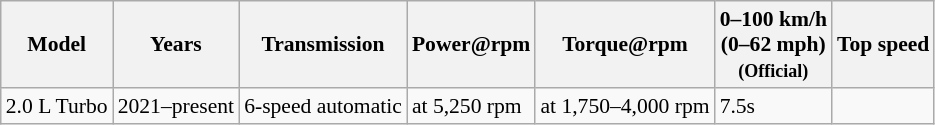<table class="wikitable sortable collapsible" style="text-align:left; font-size:90%;">
<tr>
<th>Model</th>
<th>Years</th>
<th>Transmission</th>
<th>Power@rpm</th>
<th>Torque@rpm</th>
<th>0–100 km/h<br>(0–62 mph)<br><small>(Official)</small></th>
<th>Top speed</th>
</tr>
<tr>
<td>2.0 L Turbo</td>
<td>2021–present</td>
<td>6-speed automatic</td>
<td> at 5,250 rpm</td>
<td> at 1,750–4,000 rpm</td>
<td>7.5s</td>
<td></td>
</tr>
</table>
